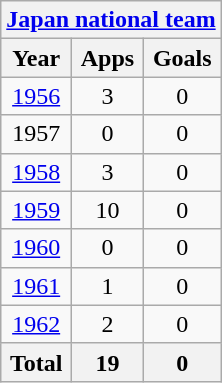<table class="wikitable" style="text-align:center">
<tr>
<th colspan=3><a href='#'>Japan national team</a></th>
</tr>
<tr>
<th>Year</th>
<th>Apps</th>
<th>Goals</th>
</tr>
<tr>
<td><a href='#'>1956</a></td>
<td>3</td>
<td>0</td>
</tr>
<tr>
<td>1957</td>
<td>0</td>
<td>0</td>
</tr>
<tr>
<td><a href='#'>1958</a></td>
<td>3</td>
<td>0</td>
</tr>
<tr>
<td><a href='#'>1959</a></td>
<td>10</td>
<td>0</td>
</tr>
<tr>
<td><a href='#'>1960</a></td>
<td>0</td>
<td>0</td>
</tr>
<tr>
<td><a href='#'>1961</a></td>
<td>1</td>
<td>0</td>
</tr>
<tr>
<td><a href='#'>1962</a></td>
<td>2</td>
<td>0</td>
</tr>
<tr>
<th>Total</th>
<th>19</th>
<th>0</th>
</tr>
</table>
